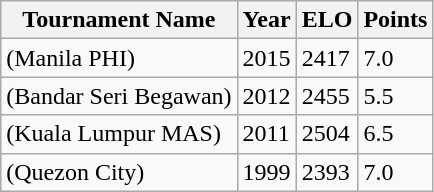<table class="wikitable">
<tr>
<th>Tournament Name</th>
<th>Year</th>
<th>ELO</th>
<th>Points</th>
</tr>
<tr>
<td>(Manila PHI)</td>
<td>2015</td>
<td>2417</td>
<td>7.0</td>
</tr>
<tr>
<td>(Bandar Seri Begawan)</td>
<td>2012</td>
<td>2455</td>
<td>5.5</td>
</tr>
<tr>
<td>(Kuala Lumpur MAS)</td>
<td>2011</td>
<td>2504</td>
<td>6.5</td>
</tr>
<tr>
<td>(Quezon City)</td>
<td>1999</td>
<td>2393</td>
<td>7.0</td>
</tr>
</table>
